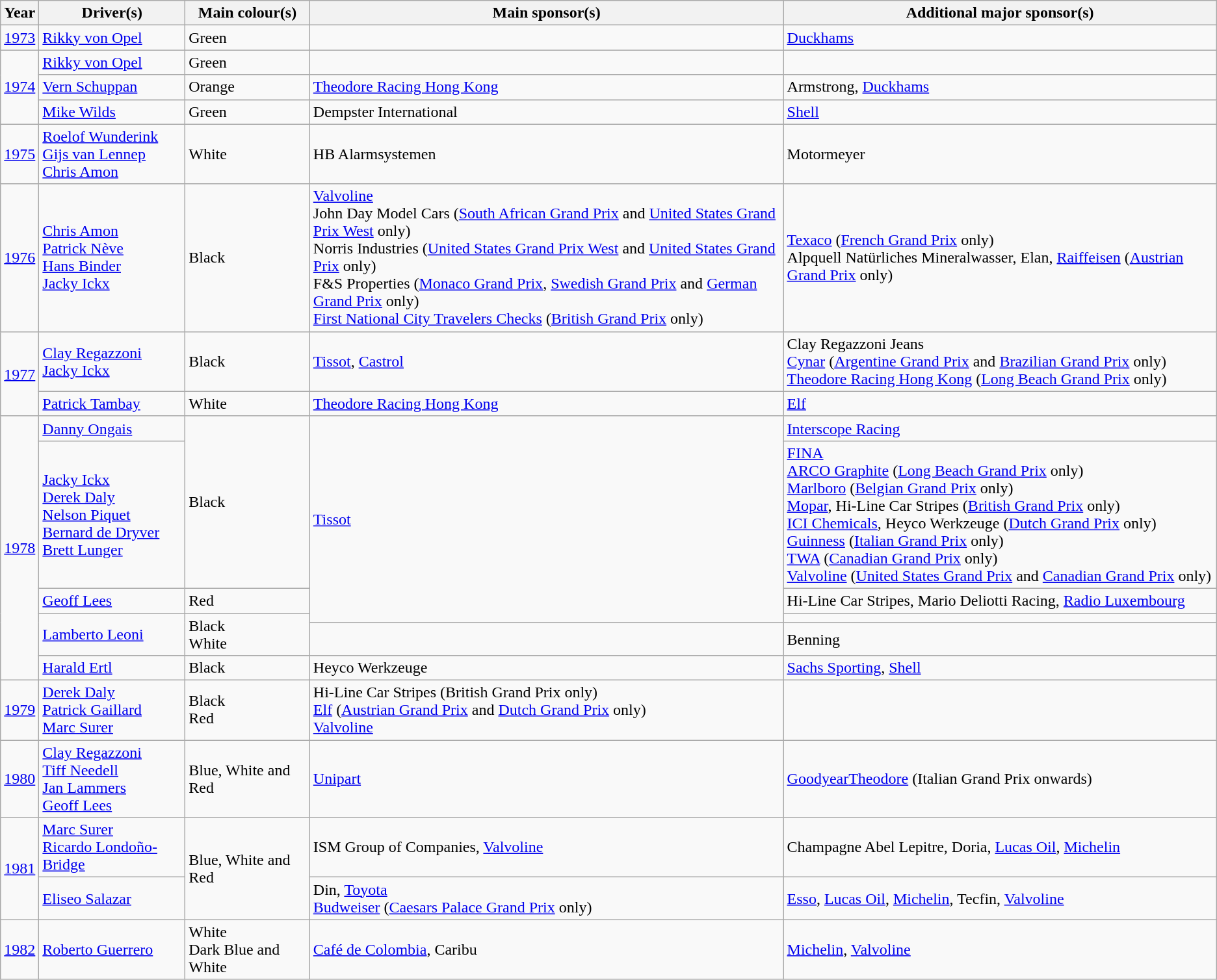<table class="wikitable">
<tr>
<th>Year</th>
<th>Driver(s)</th>
<th>Main colour(s)</th>
<th>Main sponsor(s)</th>
<th>Additional major sponsor(s)</th>
</tr>
<tr>
<td><a href='#'>1973</a></td>
<td><a href='#'>Rikky von Opel</a></td>
<td>Green</td>
<td></td>
<td><a href='#'>Duckhams</a></td>
</tr>
<tr>
<td rowspan="3"><a href='#'>1974</a></td>
<td><a href='#'>Rikky von Opel</a></td>
<td>Green</td>
<td></td>
<td></td>
</tr>
<tr>
<td><a href='#'>Vern Schuppan</a></td>
<td>Orange</td>
<td><a href='#'>Theodore Racing Hong Kong</a></td>
<td>Armstrong, <a href='#'>Duckhams</a></td>
</tr>
<tr>
<td><a href='#'>Mike Wilds</a></td>
<td>Green</td>
<td>Dempster International</td>
<td><a href='#'>Shell</a></td>
</tr>
<tr>
<td><a href='#'>1975</a></td>
<td><a href='#'>Roelof Wunderink</a><br><a href='#'>Gijs van Lennep</a><br><a href='#'>Chris Amon</a></td>
<td>White</td>
<td>HB Alarmsystemen</td>
<td>Motormeyer</td>
</tr>
<tr>
<td><a href='#'>1976</a></td>
<td><a href='#'>Chris Amon</a><br><a href='#'>Patrick Nève</a><br><a href='#'>Hans Binder</a><br><a href='#'>Jacky Ickx</a></td>
<td>Black</td>
<td><a href='#'>Valvoline</a><br>John Day Model Cars (<a href='#'>South African Grand Prix</a> and <a href='#'>United States Grand Prix West</a> only)<br>Norris Industries (<a href='#'>United States Grand Prix West</a> and <a href='#'>United States Grand Prix</a> only)<br>F&S Properties (<a href='#'>Monaco Grand Prix</a>, <a href='#'>Swedish Grand Prix</a> and <a href='#'>German Grand Prix</a> only)<br><a href='#'>First National City Travelers Checks</a> (<a href='#'>British Grand Prix</a> only)</td>
<td><a href='#'>Texaco</a> (<a href='#'>French Grand Prix</a> only)<br>Alpquell Natürliches Mineralwasser, Elan, <a href='#'>Raiffeisen</a> (<a href='#'>Austrian Grand Prix</a> only)</td>
</tr>
<tr>
<td rowspan="2"><a href='#'>1977</a></td>
<td><a href='#'>Clay Regazzoni</a><br><a href='#'>Jacky Ickx</a></td>
<td>Black</td>
<td><a href='#'>Tissot</a>, <a href='#'>Castrol</a></td>
<td>Clay Regazzoni Jeans<br><a href='#'>Cynar</a> (<a href='#'>Argentine Grand Prix</a> and <a href='#'>Brazilian Grand Prix</a> only)<br><a href='#'>Theodore Racing Hong Kong</a> (<a href='#'>Long Beach Grand Prix</a> only)</td>
</tr>
<tr>
<td><a href='#'>Patrick Tambay</a></td>
<td>White</td>
<td><a href='#'>Theodore Racing Hong Kong</a></td>
<td><a href='#'>Elf</a></td>
</tr>
<tr>
<td rowspan="7"><a href='#'>1978</a></td>
<td rowspan="2"><a href='#'>Danny Ongais</a></td>
<td rowspan="3">Black</td>
<td rowspan="5"><a href='#'>Tissot</a></td>
<td><a href='#'>Interscope Racing</a></td>
</tr>
<tr>
<td rowspan="2"><a href='#'>FINA</a><br><a href='#'>ARCO Graphite</a> (<a href='#'>Long Beach Grand Prix</a> only)<br><a href='#'>Marlboro</a> (<a href='#'>Belgian Grand Prix</a> only)<br><a href='#'>Mopar</a>, Hi-Line Car Stripes (<a href='#'>British Grand Prix</a> only)<br><a href='#'>ICI Chemicals</a>, Heyco Werkzeuge (<a href='#'>Dutch Grand Prix</a> only)<br><a href='#'>Guinness</a> (<a href='#'>Italian Grand Prix</a> only)<br><a href='#'>TWA</a> (<a href='#'>Canadian Grand Prix</a> only)<br><a href='#'>Valvoline</a> (<a href='#'>United States Grand Prix</a> and <a href='#'>Canadian Grand Prix</a> only)</td>
</tr>
<tr ->
<td><a href='#'>Jacky Ickx</a><br><a href='#'>Derek Daly</a><br><a href='#'>Nelson Piquet</a><br><a href='#'>Bernard de Dryver</a><br><a href='#'>Brett Lunger</a></td>
</tr>
<tr>
<td><a href='#'>Geoff Lees</a></td>
<td>Red</td>
<td>Hi-Line Car Stripes, Mario Deliotti Racing, <a href='#'>Radio Luxembourg</a></td>
</tr>
<tr>
<td rowspan="2"><a href='#'>Lamberto Leoni</a></td>
<td rowspan="2">Black<br>White</td>
<td></td>
</tr>
<tr>
<td></td>
<td>Benning</td>
</tr>
<tr>
<td><a href='#'>Harald Ertl</a></td>
<td>Black</td>
<td>Heyco Werkzeuge</td>
<td><a href='#'>Sachs Sporting</a>, <a href='#'>Shell</a></td>
</tr>
<tr>
<td><a href='#'>1979</a></td>
<td><a href='#'>Derek Daly</a><br><a href='#'>Patrick Gaillard</a><br><a href='#'>Marc Surer</a></td>
<td>Black<br>Red</td>
<td>Hi-Line Car Stripes (British Grand Prix only)<br><a href='#'>Elf</a> (<a href='#'>Austrian Grand Prix</a> and <a href='#'>Dutch Grand Prix</a> only)<br><a href='#'>Valvoline</a></td>
</tr>
<tr>
<td><a href='#'>1980</a></td>
<td><a href='#'>Clay Regazzoni</a><br><a href='#'>Tiff Needell</a><br><a href='#'>Jan Lammers</a><br><a href='#'>Geoff Lees</a></td>
<td>Blue, White and Red</td>
<td><a href='#'>Unipart</a></td>
<td><a href='#'>Goodyear</a><a href='#'>Theodore</a> (Italian Grand Prix onwards)</td>
</tr>
<tr>
<td rowspan="2"><a href='#'>1981</a></td>
<td><a href='#'>Marc Surer</a><br><a href='#'>Ricardo Londoño-Bridge</a></td>
<td rowspan="2">Blue, White and Red</td>
<td>ISM Group of Companies, <a href='#'>Valvoline</a></td>
<td>Champagne Abel Lepitre, Doria, <a href='#'>Lucas Oil</a>, <a href='#'>Michelin</a></td>
</tr>
<tr>
<td><a href='#'>Eliseo Salazar</a></td>
<td>Din, <a href='#'>Toyota</a><br><a href='#'>Budweiser</a> (<a href='#'>Caesars Palace Grand Prix</a> only)</td>
<td><a href='#'>Esso</a>, <a href='#'>Lucas Oil</a>, <a href='#'>Michelin</a>, Tecfin, <a href='#'>Valvoline</a></td>
</tr>
<tr>
<td><a href='#'>1982</a></td>
<td><a href='#'>Roberto Guerrero</a></td>
<td>White<br>Dark Blue and White</td>
<td><a href='#'>Café de Colombia</a>, Caribu</td>
<td><a href='#'>Michelin</a>, <a href='#'>Valvoline</a></td>
</tr>
</table>
